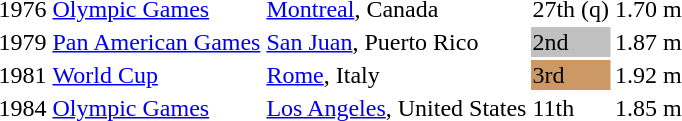<table>
<tr>
<th colspan=5></th>
</tr>
<tr>
<td>1976</td>
<td><a href='#'>Olympic Games</a></td>
<td><a href='#'>Montreal</a>, Canada</td>
<td>27th (q)</td>
<td>1.70 m</td>
</tr>
<tr>
<td>1979</td>
<td><a href='#'>Pan American Games</a></td>
<td><a href='#'>San Juan</a>, Puerto Rico</td>
<td bgcolor=silver>2nd</td>
<td>1.87 m</td>
</tr>
<tr>
<td>1981</td>
<td><a href='#'>World Cup</a></td>
<td><a href='#'>Rome</a>, Italy</td>
<td bgcolor=cc9966>3rd</td>
<td>1.92 m</td>
</tr>
<tr>
<td>1984</td>
<td><a href='#'>Olympic Games</a></td>
<td><a href='#'>Los Angeles</a>, United States</td>
<td>11th</td>
<td>1.85 m</td>
</tr>
</table>
